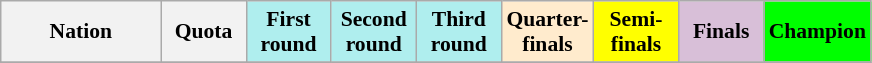<table class="sortable wikitable" style="font-size:90%; text-align:center">
<tr>
<th width="100">Nation</th>
<th width="50">Quota</th>
<th style="background-color:#AFEEEE" width="50">First<br>round</th>
<th style="background-color:#AFEEEE" width="50">Second<br>round</th>
<th style="background-color:#AFEEEE" width="50">Third<br>round</th>
<th style="background-color:#FFEBCD" width="50">Quarter-<br>finals</th>
<th style="background-color:#FFFF00" width="50">Semi-<br>finals</th>
<th style="background-color:#D8BFD8" width="50">Finals<br></th>
<th style="background-color:#00FF00" width="50">Champion</th>
</tr>
<tr>
</tr>
</table>
